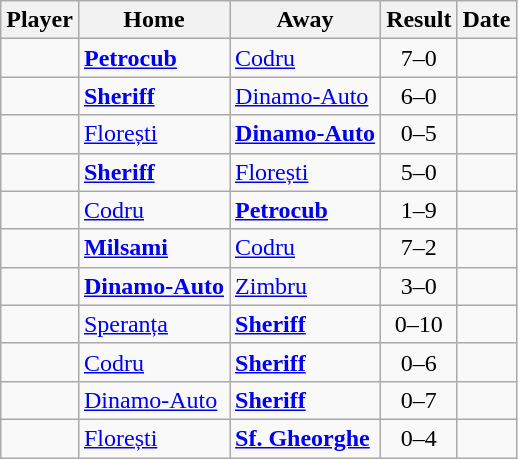<table class="wikitable sortable">
<tr>
<th>Player</th>
<th>Home</th>
<th>Away</th>
<th style="text-align:center">Result</th>
<th>Date</th>
</tr>
<tr>
<td> </td>
<td><strong><a href='#'>Petrocub</a></strong></td>
<td><a href='#'>Codru</a></td>
<td style="text-align:center;">7–0</td>
<td></td>
</tr>
<tr>
<td> </td>
<td><strong><a href='#'>Sheriff</a></strong></td>
<td><a href='#'>Dinamo-Auto</a></td>
<td style="text-align:center;">6–0</td>
<td></td>
</tr>
<tr>
<td> </td>
<td><a href='#'>Florești</a></td>
<td><strong><a href='#'>Dinamo-Auto</a></strong></td>
<td style="text-align:center;">0–5</td>
<td></td>
</tr>
<tr>
<td> </td>
<td><strong><a href='#'>Sheriff</a></strong></td>
<td><a href='#'>Florești</a></td>
<td style="text-align:center;">5–0</td>
<td></td>
</tr>
<tr>
<td> </td>
<td><a href='#'>Codru</a></td>
<td><strong><a href='#'>Petrocub</a></strong></td>
<td style="text-align:center;">1–9</td>
<td></td>
</tr>
<tr>
<td> </td>
<td><strong><a href='#'>Milsami</a></strong></td>
<td><a href='#'>Codru</a></td>
<td style="text-align:center;">7–2</td>
<td></td>
</tr>
<tr>
<td> </td>
<td><strong><a href='#'>Dinamo-Auto</a></strong></td>
<td><a href='#'>Zimbru</a></td>
<td style="text-align:center;">3–0</td>
<td></td>
</tr>
<tr>
<td> </td>
<td><a href='#'>Speranța</a></td>
<td><strong><a href='#'>Sheriff</a></strong></td>
<td style="text-align:center;">0–10</td>
<td></td>
</tr>
<tr>
<td> </td>
<td><a href='#'>Codru</a></td>
<td><strong><a href='#'>Sheriff</a></strong></td>
<td style="text-align:center;">0–6</td>
<td></td>
</tr>
<tr>
<td> </td>
<td><a href='#'>Dinamo-Auto</a></td>
<td><strong><a href='#'>Sheriff</a></strong></td>
<td style="text-align:center;">0–7</td>
<td></td>
</tr>
<tr>
<td> </td>
<td><a href='#'>Florești</a></td>
<td><strong><a href='#'>Sf. Gheorghe</a></strong></td>
<td style="text-align:center;">0–4</td>
<td></td>
</tr>
</table>
